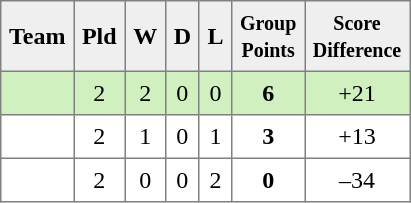<table style=border-collapse:collapse border=1 cellspacing=0 cellpadding=5>
<tr align=center bgcolor=#efefef>
<th>Team</th>
<th>Pld</th>
<th>W</th>
<th>D</th>
<th>L</th>
<th><small>Group<br>Points</small></th>
<th><small>Score<br>Difference</small></th>
</tr>
<tr align=center style="background:#D0F0C0;">
<td style="text-align:left;"> </td>
<td>2</td>
<td>2</td>
<td>0</td>
<td>0</td>
<td><strong>6</strong></td>
<td>+21</td>
</tr>
<tr align=center style="background:#ffffff;">
<td style="text-align:left;"> </td>
<td>2</td>
<td>1</td>
<td>0</td>
<td>1</td>
<td><strong>3</strong></td>
<td>+13</td>
</tr>
<tr align=center style="background:#ffffff;">
<td style="text-align:left;"> </td>
<td>2</td>
<td>0</td>
<td>0</td>
<td>2</td>
<td><strong>0</strong></td>
<td>–34</td>
</tr>
</table>
